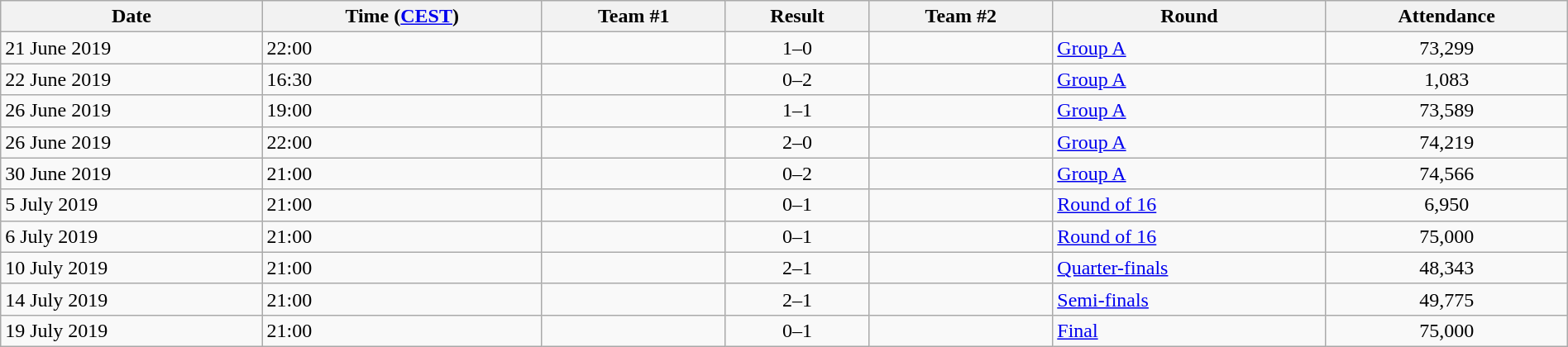<table class="wikitable" style="text-align: left;" width="100%">
<tr>
<th>Date</th>
<th>Time (<a href='#'>CEST</a>)</th>
<th>Team #1</th>
<th>Result</th>
<th>Team #2</th>
<th>Round</th>
<th>Attendance</th>
</tr>
<tr>
<td>21 June 2019</td>
<td>22:00</td>
<td></td>
<td style="text-align:center;">1–0</td>
<td></td>
<td><a href='#'>Group A</a></td>
<td style="text-align:center;">73,299</td>
</tr>
<tr>
<td>22 June 2019</td>
<td>16:30</td>
<td></td>
<td style="text-align:center;">0–2</td>
<td></td>
<td><a href='#'>Group A</a></td>
<td style="text-align:center;">1,083</td>
</tr>
<tr>
<td>26 June 2019</td>
<td>19:00</td>
<td></td>
<td style="text-align:center;">1–1</td>
<td></td>
<td><a href='#'>Group A</a></td>
<td style="text-align:center;">73,589</td>
</tr>
<tr>
<td>26 June 2019</td>
<td>22:00</td>
<td></td>
<td style="text-align:center;">2–0</td>
<td></td>
<td><a href='#'>Group A</a></td>
<td style="text-align:center;">74,219</td>
</tr>
<tr>
<td>30 June 2019</td>
<td>21:00</td>
<td></td>
<td style="text-align:center;">0–2</td>
<td></td>
<td><a href='#'>Group A</a></td>
<td style="text-align:center;">74,566</td>
</tr>
<tr>
<td>5 July 2019</td>
<td>21:00</td>
<td></td>
<td style="text-align:center;">0–1</td>
<td></td>
<td><a href='#'>Round of 16</a></td>
<td style="text-align:center;">6,950</td>
</tr>
<tr>
<td>6 July 2019</td>
<td>21:00</td>
<td></td>
<td style="text-align:center;">0–1</td>
<td></td>
<td><a href='#'>Round of 16</a></td>
<td style="text-align:center;">75,000</td>
</tr>
<tr>
<td>10 July 2019</td>
<td>21:00</td>
<td></td>
<td style="text-align:center;">2–1</td>
<td></td>
<td><a href='#'>Quarter-finals</a></td>
<td style="text-align:center;">48,343</td>
</tr>
<tr>
<td>14 July 2019</td>
<td>21:00</td>
<td></td>
<td style="text-align:center;">2–1</td>
<td></td>
<td><a href='#'>Semi-finals</a></td>
<td style="text-align:center;">49,775</td>
</tr>
<tr>
<td>19 July 2019</td>
<td>21:00</td>
<td></td>
<td style="text-align:center;">0–1</td>
<td></td>
<td><a href='#'>Final</a></td>
<td style="text-align:center;">75,000</td>
</tr>
</table>
